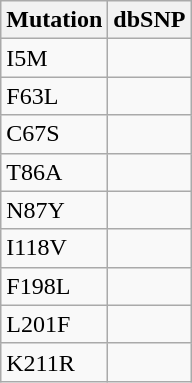<table class="wikitable">
<tr>
<th>Mutation</th>
<th>dbSNP</th>
</tr>
<tr>
<td>I5M</td>
<td></td>
</tr>
<tr>
<td>F63L</td>
<td></td>
</tr>
<tr>
<td>C67S</td>
<td></td>
</tr>
<tr>
<td>T86A</td>
<td></td>
</tr>
<tr>
<td>N87Y</td>
<td></td>
</tr>
<tr>
<td>I118V</td>
<td></td>
</tr>
<tr>
<td>F198L</td>
<td></td>
</tr>
<tr>
<td>L201F</td>
<td></td>
</tr>
<tr>
<td>K211R</td>
<td></td>
</tr>
</table>
